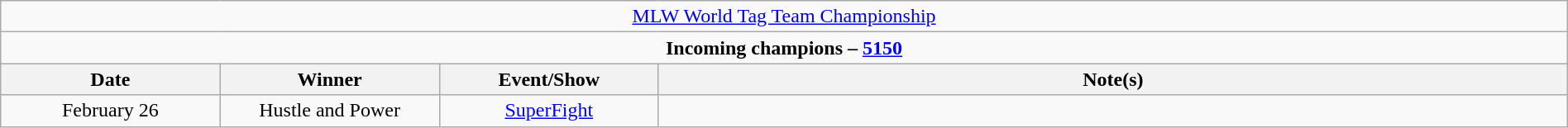<table class="wikitable" style="text-align:center; width:100%;">
<tr>
<td colspan="4" style="text-align: center;"><a href='#'>MLW World Tag Team Championship</a></td>
</tr>
<tr>
<td colspan="4" style="text-align: center;"><strong>Incoming champions – <a href='#'>5150</a> </strong></td>
</tr>
<tr>
<th width=14%>Date</th>
<th width=14%>Winner</th>
<th width=14%>Event/Show</th>
<th width=58%>Note(s)</th>
</tr>
<tr>
<td>February 26</td>
<td>Hustle and Power<br></td>
<td><a href='#'>SuperFight</a></td>
<td></td>
</tr>
</table>
